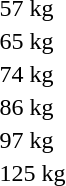<table>
<tr>
<td rowspan=2>57 kg</td>
<td rowspan=2></td>
<td rowspan=2></td>
<td></td>
</tr>
<tr>
<td></td>
</tr>
<tr>
<td rowspan=2>65 kg</td>
<td rowspan=2></td>
<td rowspan=2></td>
<td></td>
</tr>
<tr>
<td></td>
</tr>
<tr>
<td rowspan=2>74 kg</td>
<td rowspan=2></td>
<td rowspan=2></td>
<td></td>
</tr>
<tr>
<td></td>
</tr>
<tr>
<td rowspan=2>86 kg</td>
<td rowspan=2></td>
<td rowspan=2></td>
<td></td>
</tr>
<tr>
<td></td>
</tr>
<tr>
<td rowspan=2>97 kg</td>
<td rowspan=2></td>
<td rowspan=2></td>
<td></td>
</tr>
<tr>
<td></td>
</tr>
<tr>
<td rowspan=2>125 kg</td>
<td rowspan=2></td>
<td rowspan=2></td>
<td></td>
</tr>
<tr>
<td></td>
</tr>
</table>
